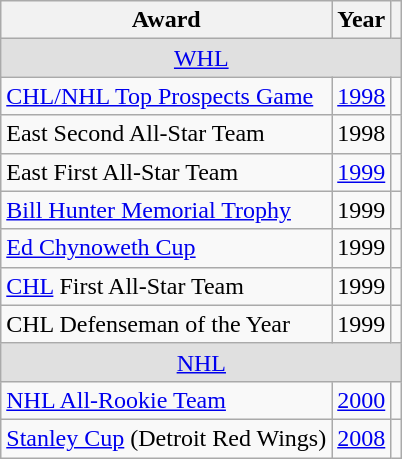<table class="wikitable">
<tr>
<th>Award</th>
<th>Year</th>
<th></th>
</tr>
<tr ALIGN="center" bgcolor="#e0e0e0">
<td colspan="3"><a href='#'>WHL</a></td>
</tr>
<tr>
<td><a href='#'>CHL/NHL Top Prospects Game</a></td>
<td><a href='#'>1998</a></td>
<td></td>
</tr>
<tr>
<td>East Second All-Star Team</td>
<td>1998</td>
<td></td>
</tr>
<tr>
<td>East First All-Star Team</td>
<td><a href='#'>1999</a></td>
<td></td>
</tr>
<tr>
<td><a href='#'>Bill Hunter Memorial Trophy</a></td>
<td>1999</td>
<td></td>
</tr>
<tr>
<td><a href='#'>Ed Chynoweth Cup</a></td>
<td>1999</td>
<td></td>
</tr>
<tr>
<td><a href='#'>CHL</a> First All-Star Team</td>
<td>1999</td>
<td></td>
</tr>
<tr>
<td>CHL Defenseman of the Year</td>
<td>1999</td>
<td></td>
</tr>
<tr ALIGN="center" bgcolor="#e0e0e0">
<td colspan="3"><a href='#'>NHL</a></td>
</tr>
<tr>
<td><a href='#'>NHL All-Rookie Team</a></td>
<td><a href='#'>2000</a></td>
<td></td>
</tr>
<tr>
<td><a href='#'>Stanley Cup</a> (Detroit Red Wings)</td>
<td><a href='#'>2008</a></td>
<td></td>
</tr>
</table>
